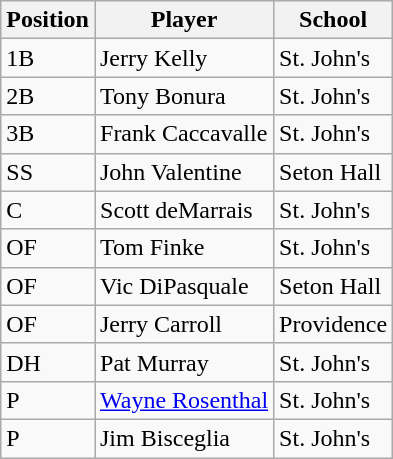<table class="wikitable">
<tr>
<th>Position</th>
<th>Player</th>
<th>School</th>
</tr>
<tr>
<td>1B</td>
<td>Jerry Kelly</td>
<td>St. John's</td>
</tr>
<tr>
<td>2B</td>
<td>Tony Bonura</td>
<td>St. John's</td>
</tr>
<tr>
<td>3B</td>
<td>Frank Caccavalle</td>
<td>St. John's</td>
</tr>
<tr>
<td>SS</td>
<td>John Valentine</td>
<td>Seton Hall</td>
</tr>
<tr>
<td>C</td>
<td>Scott deMarrais</td>
<td>St. John's</td>
</tr>
<tr>
<td>OF</td>
<td>Tom Finke</td>
<td>St. John's</td>
</tr>
<tr>
<td>OF</td>
<td>Vic DiPasquale</td>
<td>Seton Hall</td>
</tr>
<tr>
<td>OF</td>
<td>Jerry Carroll</td>
<td>Providence</td>
</tr>
<tr>
<td>DH</td>
<td>Pat Murray</td>
<td>St. John's</td>
</tr>
<tr>
<td>P</td>
<td><a href='#'>Wayne Rosenthal</a></td>
<td>St. John's</td>
</tr>
<tr>
<td>P</td>
<td>Jim Bisceglia</td>
<td>St. John's</td>
</tr>
</table>
